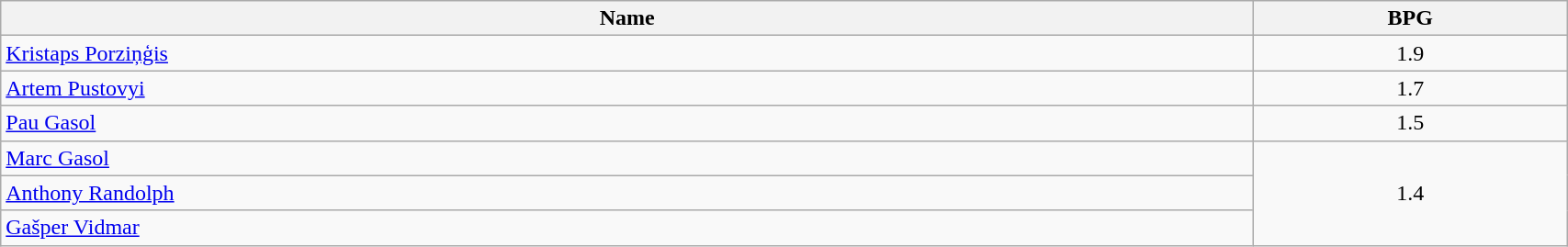<table class=wikitable width="90%">
<tr>
<th width="80%">Name</th>
<th width="20%">BPG</th>
</tr>
<tr>
<td> <a href='#'>Kristaps Porziņģis</a></td>
<td align=center>1.9</td>
</tr>
<tr>
<td> <a href='#'>Artem Pustovyi</a></td>
<td align=center>1.7</td>
</tr>
<tr>
<td> <a href='#'>Pau Gasol</a></td>
<td align=center>1.5</td>
</tr>
<tr>
<td> <a href='#'>Marc Gasol</a></td>
<td align=center rowspan=3>1.4</td>
</tr>
<tr>
<td> <a href='#'>Anthony Randolph</a></td>
</tr>
<tr>
<td> <a href='#'>Gašper Vidmar</a></td>
</tr>
</table>
